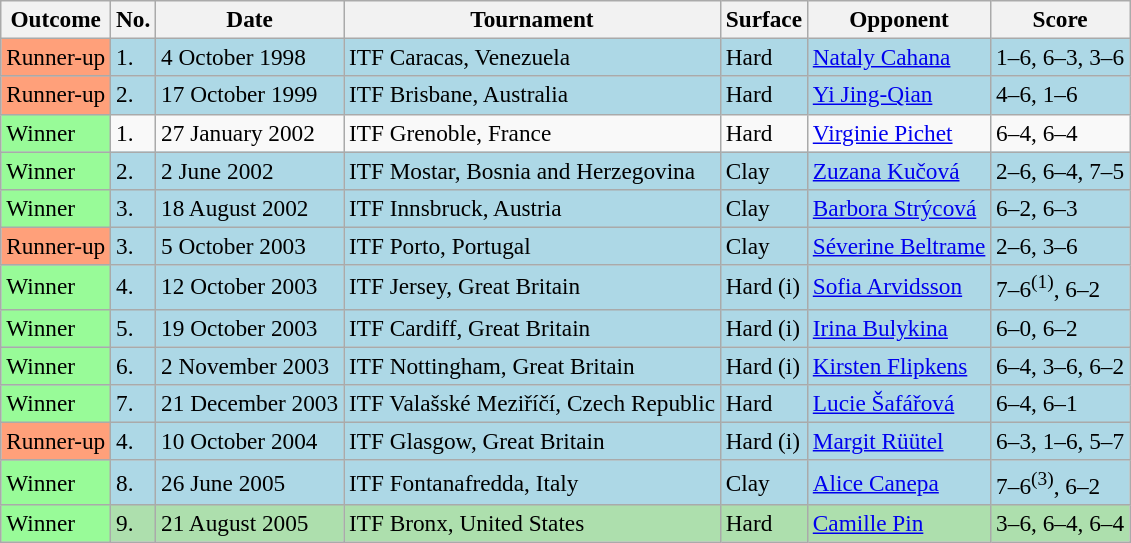<table class="sortable wikitable" style=font-size:97%>
<tr>
<th>Outcome</th>
<th>No.</th>
<th>Date</th>
<th>Tournament</th>
<th>Surface</th>
<th>Opponent</th>
<th class="unsortable">Score</th>
</tr>
<tr style="background:lightblue;">
<td bgcolor="FFA07A">Runner-up</td>
<td>1.</td>
<td>4 October 1998</td>
<td>ITF Caracas, Venezuela</td>
<td>Hard</td>
<td> <a href='#'>Nataly Cahana</a></td>
<td>1–6, 6–3, 3–6</td>
</tr>
<tr style="background:lightblue;">
<td bgcolor="FFA07A">Runner-up</td>
<td>2.</td>
<td>17 October 1999</td>
<td>ITF Brisbane, Australia</td>
<td>Hard</td>
<td> <a href='#'>Yi Jing-Qian</a></td>
<td>4–6, 1–6</td>
</tr>
<tr>
<td style="background:#98FB98;">Winner</td>
<td>1.</td>
<td>27 January 2002</td>
<td>ITF Grenoble, France</td>
<td>Hard</td>
<td> <a href='#'>Virginie Pichet</a></td>
<td>6–4, 6–4</td>
</tr>
<tr style="background:lightblue;">
<td style="background:#98FB98;">Winner</td>
<td>2.</td>
<td>2 June 2002</td>
<td>ITF Mostar, Bosnia and Herzegovina</td>
<td>Clay</td>
<td> <a href='#'>Zuzana Kučová</a></td>
<td>2–6, 6–4, 7–5</td>
</tr>
<tr style="background:lightblue;">
<td style="background:#98FB98;">Winner</td>
<td>3.</td>
<td>18 August 2002</td>
<td>ITF Innsbruck, Austria</td>
<td>Clay</td>
<td> <a href='#'>Barbora Strýcová</a></td>
<td>6–2, 6–3</td>
</tr>
<tr style="background:lightblue;">
<td bgcolor=FFA07A>Runner-up</td>
<td>3.</td>
<td>5 October 2003</td>
<td>ITF Porto, Portugal</td>
<td>Clay</td>
<td> <a href='#'>Séverine Beltrame</a></td>
<td>2–6, 3–6</td>
</tr>
<tr style="background:lightblue;">
<td style="background:#98FB98;">Winner</td>
<td>4.</td>
<td>12 October 2003</td>
<td>ITF Jersey, Great Britain</td>
<td>Hard (i)</td>
<td> <a href='#'>Sofia Arvidsson</a></td>
<td>7–6<sup>(1)</sup>, 6–2</td>
</tr>
<tr style="background:lightblue;">
<td style="background:#98FB98;">Winner</td>
<td>5.</td>
<td>19 October 2003</td>
<td>ITF Cardiff, Great Britain</td>
<td>Hard (i)</td>
<td> <a href='#'>Irina Bulykina</a></td>
<td>6–0, 6–2</td>
</tr>
<tr style="background:lightblue;">
<td style="background:#98FB98;">Winner</td>
<td>6.</td>
<td>2 November 2003</td>
<td>ITF Nottingham, Great Britain</td>
<td>Hard (i)</td>
<td> <a href='#'>Kirsten Flipkens</a></td>
<td>6–4, 3–6, 6–2</td>
</tr>
<tr style="background:lightblue;">
<td style="background:#98FB98;">Winner</td>
<td>7.</td>
<td>21 December 2003</td>
<td>ITF Valašské Meziříčí, Czech Republic</td>
<td>Hard</td>
<td> <a href='#'>Lucie Šafářová</a></td>
<td>6–4, 6–1</td>
</tr>
<tr style="background:lightblue;">
<td bgcolor="FFA07A">Runner-up</td>
<td>4.</td>
<td>10 October 2004</td>
<td>ITF Glasgow, Great Britain</td>
<td>Hard (i)</td>
<td> <a href='#'>Margit Rüütel</a></td>
<td>6–3, 1–6, 5–7</td>
</tr>
<tr style="background:lightblue;">
<td style="background:#98FB98;">Winner</td>
<td>8.</td>
<td>26 June 2005</td>
<td>ITF Fontanafredda, Italy</td>
<td>Clay</td>
<td> <a href='#'>Alice Canepa</a></td>
<td>7–6<sup>(3)</sup>, 6–2</td>
</tr>
<tr style="background:#addfad;">
<td style="background:#98FB98;">Winner</td>
<td>9.</td>
<td>21 August 2005</td>
<td>ITF Bronx, United States</td>
<td>Hard</td>
<td> <a href='#'>Camille Pin</a></td>
<td>3–6, 6–4, 6–4</td>
</tr>
</table>
